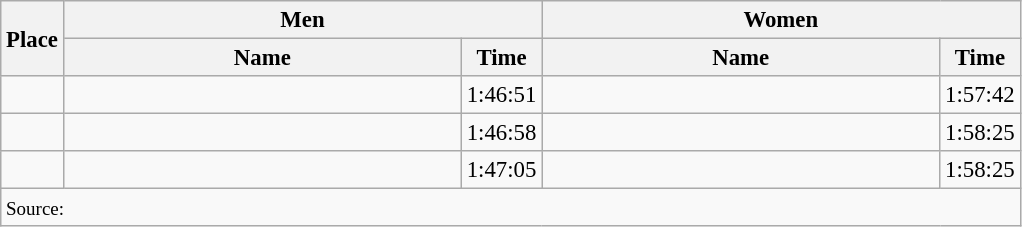<table class="wikitable" style="font-size:95%;">
<tr>
<th rowspan="2">Place</th>
<th colspan="2">Men</th>
<th colspan="2">Women</th>
</tr>
<tr>
<th style="width: 17em">Name</th>
<th>Time</th>
<th style="width: 17em">Name</th>
<th>Time</th>
</tr>
<tr>
<td align="center"></td>
<td></td>
<td>1:46:51</td>
<td></td>
<td>1:57:42</td>
</tr>
<tr>
<td align="center"></td>
<td></td>
<td>1:46:58</td>
<td></td>
<td>1:58:25</td>
</tr>
<tr>
<td align="center"></td>
<td></td>
<td>1:47:05</td>
<td></td>
<td>1:58:25</td>
</tr>
<tr>
<td colspan="7"><small>Source:</small></td>
</tr>
</table>
